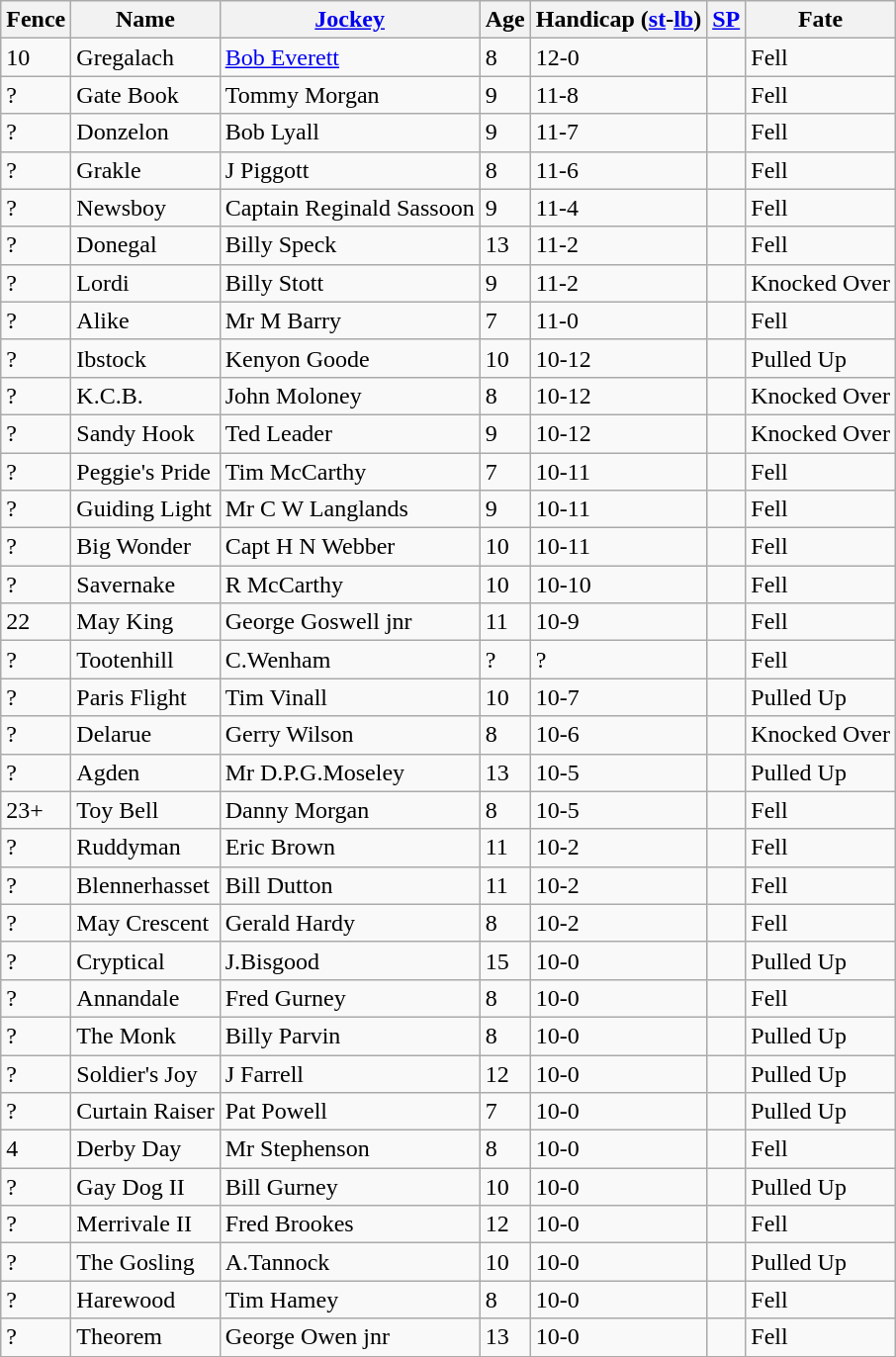<table class="wikitable sortable">
<tr>
<th>Fence</th>
<th>Name</th>
<th><a href='#'>Jockey</a></th>
<th>Age</th>
<th>Handicap (<a href='#'>st</a>-<a href='#'>lb</a>)</th>
<th><a href='#'>SP</a></th>
<th>Fate</th>
</tr>
<tr>
<td>10</td>
<td>Gregalach</td>
<td><a href='#'>Bob Everett</a></td>
<td>8</td>
<td>12-0</td>
<td></td>
<td>Fell</td>
</tr>
<tr>
<td>?</td>
<td>Gate Book</td>
<td>Tommy Morgan</td>
<td>9</td>
<td>11-8</td>
<td></td>
<td>Fell</td>
</tr>
<tr>
<td>?</td>
<td>Donzelon</td>
<td>Bob Lyall</td>
<td>9</td>
<td>11-7</td>
<td></td>
<td>Fell</td>
</tr>
<tr>
<td>?</td>
<td>Grakle</td>
<td>J Piggott</td>
<td>8</td>
<td>11-6</td>
<td></td>
<td>Fell</td>
</tr>
<tr>
<td>?</td>
<td>Newsboy</td>
<td>Captain Reginald Sassoon</td>
<td>9</td>
<td>11-4</td>
<td></td>
<td>Fell</td>
</tr>
<tr>
<td>?</td>
<td>Donegal</td>
<td>Billy Speck</td>
<td>13</td>
<td>11-2</td>
<td></td>
<td>Fell</td>
</tr>
<tr>
<td>?</td>
<td>Lordi</td>
<td>Billy Stott</td>
<td>9</td>
<td>11-2</td>
<td></td>
<td>Knocked Over</td>
</tr>
<tr>
<td>?</td>
<td>Alike</td>
<td>Mr M Barry</td>
<td>7</td>
<td>11-0</td>
<td></td>
<td>Fell</td>
</tr>
<tr>
<td>?</td>
<td>Ibstock</td>
<td>Kenyon Goode</td>
<td>10</td>
<td>10-12</td>
<td></td>
<td>Pulled Up</td>
</tr>
<tr>
<td>?</td>
<td>K.C.B.</td>
<td>John Moloney</td>
<td>8</td>
<td>10-12</td>
<td></td>
<td>Knocked Over</td>
</tr>
<tr>
<td>?</td>
<td>Sandy Hook</td>
<td>Ted Leader</td>
<td>9</td>
<td>10-12</td>
<td></td>
<td>Knocked Over</td>
</tr>
<tr>
<td>?</td>
<td>Peggie's Pride</td>
<td>Tim McCarthy</td>
<td>7</td>
<td>10-11</td>
<td></td>
<td>Fell</td>
</tr>
<tr>
<td>?</td>
<td>Guiding Light</td>
<td>Mr C W Langlands</td>
<td>9</td>
<td>10-11</td>
<td></td>
<td>Fell</td>
</tr>
<tr>
<td>?</td>
<td>Big Wonder</td>
<td>Capt H N Webber</td>
<td>10</td>
<td>10-11</td>
<td></td>
<td>Fell</td>
</tr>
<tr>
<td>?</td>
<td>Savernake</td>
<td>R McCarthy</td>
<td>10</td>
<td>10-10</td>
<td></td>
<td>Fell</td>
</tr>
<tr>
<td>22</td>
<td>May King</td>
<td>George Goswell jnr</td>
<td>11</td>
<td>10-9</td>
<td></td>
<td>Fell</td>
</tr>
<tr>
<td>?</td>
<td>Tootenhill</td>
<td>C.Wenham</td>
<td>?</td>
<td>?</td>
<td></td>
<td>Fell</td>
</tr>
<tr>
<td>?</td>
<td>Paris Flight</td>
<td>Tim Vinall</td>
<td>10</td>
<td>10-7</td>
<td></td>
<td>Pulled Up</td>
</tr>
<tr>
<td>?</td>
<td>Delarue</td>
<td>Gerry Wilson</td>
<td>8</td>
<td>10-6</td>
<td></td>
<td>Knocked Over</td>
</tr>
<tr>
<td>?</td>
<td>Agden</td>
<td>Mr D.P.G.Moseley</td>
<td>13</td>
<td>10-5</td>
<td></td>
<td>Pulled Up</td>
</tr>
<tr>
<td>23+</td>
<td>Toy Bell</td>
<td>Danny Morgan</td>
<td>8</td>
<td>10-5</td>
<td></td>
<td>Fell</td>
</tr>
<tr>
<td>?</td>
<td>Ruddyman</td>
<td>Eric Brown</td>
<td>11</td>
<td>10-2</td>
<td></td>
<td>Fell</td>
</tr>
<tr>
<td>?</td>
<td>Blennerhasset</td>
<td>Bill Dutton</td>
<td>11</td>
<td>10-2</td>
<td></td>
<td>Fell</td>
</tr>
<tr>
<td>?</td>
<td>May Crescent</td>
<td>Gerald Hardy</td>
<td>8</td>
<td>10-2</td>
<td></td>
<td>Fell</td>
</tr>
<tr>
<td>?</td>
<td>Cryptical</td>
<td>J.Bisgood</td>
<td>15</td>
<td>10-0</td>
<td></td>
<td>Pulled Up</td>
</tr>
<tr>
<td>?</td>
<td>Annandale</td>
<td>Fred Gurney</td>
<td>8</td>
<td>10-0</td>
<td></td>
<td>Fell</td>
</tr>
<tr>
<td>?</td>
<td>The Monk</td>
<td>Billy Parvin</td>
<td>8</td>
<td>10-0</td>
<td></td>
<td>Pulled Up</td>
</tr>
<tr>
<td>?</td>
<td>Soldier's Joy</td>
<td>J Farrell</td>
<td>12</td>
<td>10-0</td>
<td></td>
<td>Pulled Up</td>
</tr>
<tr>
<td>?</td>
<td>Curtain Raiser</td>
<td>Pat Powell</td>
<td>7</td>
<td>10-0</td>
<td></td>
<td>Pulled Up</td>
</tr>
<tr>
<td>4</td>
<td>Derby Day</td>
<td>Mr Stephenson</td>
<td>8</td>
<td>10-0</td>
<td></td>
<td>Fell</td>
</tr>
<tr>
<td>?</td>
<td>Gay Dog II</td>
<td>Bill Gurney</td>
<td>10</td>
<td>10-0</td>
<td></td>
<td>Pulled Up</td>
</tr>
<tr>
<td>?</td>
<td>Merrivale II</td>
<td>Fred Brookes</td>
<td>12</td>
<td>10-0</td>
<td></td>
<td>Fell</td>
</tr>
<tr>
<td>?</td>
<td>The Gosling</td>
<td>A.Tannock</td>
<td>10</td>
<td>10-0</td>
<td></td>
<td>Pulled Up</td>
</tr>
<tr>
<td>?</td>
<td>Harewood</td>
<td>Tim Hamey</td>
<td>8</td>
<td>10-0</td>
<td></td>
<td>Fell</td>
</tr>
<tr>
<td>?</td>
<td>Theorem</td>
<td>George Owen jnr</td>
<td>13</td>
<td>10-0</td>
<td></td>
<td>Fell</td>
</tr>
<tr>
</tr>
</table>
